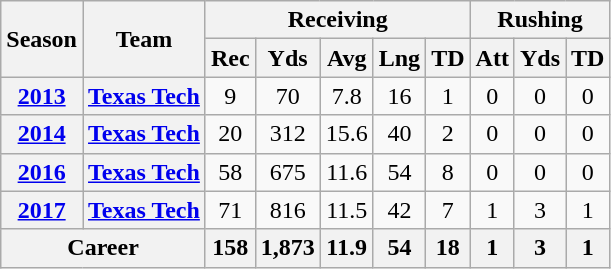<table class="wikitable" style="text-align:center;">
<tr>
<th rowspan="2">Season</th>
<th rowspan="2">Team</th>
<th colspan="5">Receiving</th>
<th colspan="3">Rushing</th>
</tr>
<tr>
<th>Rec</th>
<th>Yds</th>
<th>Avg</th>
<th>Lng</th>
<th>TD</th>
<th>Att</th>
<th>Yds</th>
<th>TD</th>
</tr>
<tr>
<th><a href='#'>2013</a></th>
<th><a href='#'>Texas Tech</a></th>
<td>9</td>
<td>70</td>
<td>7.8</td>
<td>16</td>
<td>1</td>
<td>0</td>
<td>0</td>
<td>0</td>
</tr>
<tr>
<th><a href='#'>2014</a></th>
<th><a href='#'>Texas Tech</a></th>
<td>20</td>
<td>312</td>
<td>15.6</td>
<td>40</td>
<td>2</td>
<td>0</td>
<td>0</td>
<td>0</td>
</tr>
<tr>
<th><a href='#'>2016</a></th>
<th><a href='#'>Texas Tech</a></th>
<td>58</td>
<td>675</td>
<td>11.6</td>
<td>54</td>
<td>8</td>
<td>0</td>
<td>0</td>
<td>0</td>
</tr>
<tr>
<th><a href='#'>2017</a></th>
<th><a href='#'>Texas Tech</a></th>
<td>71</td>
<td>816</td>
<td>11.5</td>
<td>42</td>
<td>7</td>
<td>1</td>
<td>3</td>
<td>1</td>
</tr>
<tr>
<th colspan="2">Career</th>
<th>158</th>
<th>1,873</th>
<th>11.9</th>
<th>54</th>
<th>18</th>
<th>1</th>
<th>3</th>
<th>1</th>
</tr>
</table>
